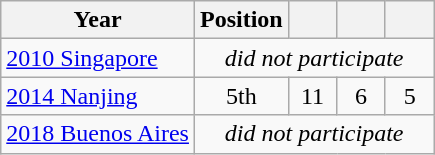<table class="wikitable" style="text-align: center;">
<tr>
<th>Year</th>
<th>Position</th>
<th width=25px></th>
<th width=25px></th>
<th width=25px></th>
</tr>
<tr>
<td style="text-align: left;"> <a href='#'>2010 Singapore</a></td>
<td colspan=5><em>did not participate</em></td>
</tr>
<tr>
<td style="text-align: left;"> <a href='#'>2014 Nanjing</a></td>
<td>5th</td>
<td>11</td>
<td>6</td>
<td>5</td>
</tr>
<tr>
<td style="text-align: left;"> <a href='#'>2018 Buenos Aires</a></td>
<td colspan=5><em>did not participate</em></td>
</tr>
</table>
